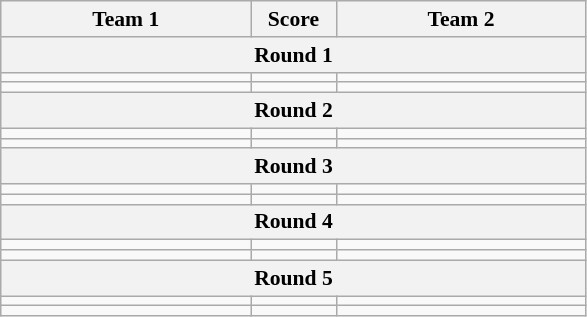<table class="wikitable" style="text-align: center; font-size:90% ">
<tr>
<th align="right" width="160">Team 1</th>
<th width="50">Score</th>
<th align="left" width="160">Team 2</th>
</tr>
<tr>
<th colspan=3>Round 1</th>
</tr>
<tr>
<td align=right></td>
<td align=center></td>
<td align=left></td>
</tr>
<tr>
<td align=right></td>
<td align=center></td>
<td align=left></td>
</tr>
<tr>
<th colspan=3>Round 2</th>
</tr>
<tr>
<td align=right></td>
<td align=center></td>
<td align=left></td>
</tr>
<tr>
<td align=right></td>
<td align=center></td>
<td align=left></td>
</tr>
<tr>
<th colspan=3>Round 3</th>
</tr>
<tr>
<td align=right></td>
<td align=center></td>
<td align=left></td>
</tr>
<tr>
<td align=right></td>
<td align=center></td>
<td align=left></td>
</tr>
<tr>
<th colspan=3>Round 4</th>
</tr>
<tr>
<td align=right></td>
<td align=center></td>
<td align=left></td>
</tr>
<tr>
<td align=right></td>
<td align=center></td>
<td align=left></td>
</tr>
<tr>
<th colspan=3>Round 5</th>
</tr>
<tr>
<td align=right></td>
<td align=center></td>
<td align=left></td>
</tr>
<tr>
<td align=right></td>
<td align=center></td>
<td align=left></td>
</tr>
</table>
